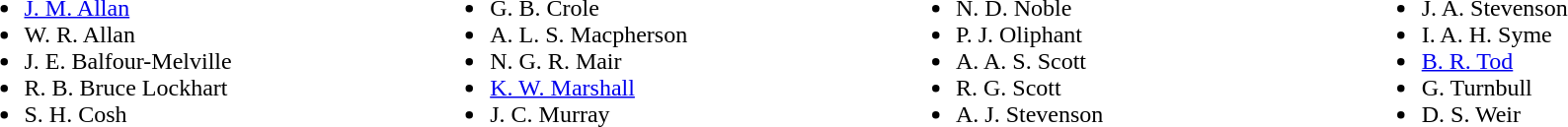<table>
<tr>
<td valign="top" width="25%"><br><ul><li> <a href='#'>J. M. Allan</a></li><li> W. R. Allan</li><li> J. E. Balfour-Melville</li><li> R. B. Bruce Lockhart</li><li> S. H. Cosh</li></ul></td>
<td valign="top" width="25%"><br><ul><li> G. B. Crole</li><li> A. L. S. Macpherson</li><li> N. G. R. Mair</li><li> <a href='#'>K. W. Marshall</a></li><li> J. C. Murray</li></ul></td>
<td valign="top" width="25%"><br><ul><li> N. D. Noble</li><li> P. J. Oliphant</li><li> A. A. S. Scott</li><li> R. G. Scott</li><li> A. J. Stevenson</li></ul></td>
<td valign="top" width="25%"><br><ul><li> J. A. Stevenson</li><li> I. A. H. Syme</li><li> <a href='#'>B. R. Tod</a></li><li> G. Turnbull</li><li> D. S. Weir</li></ul></td>
<td valign="top" width="25%"></td>
</tr>
</table>
